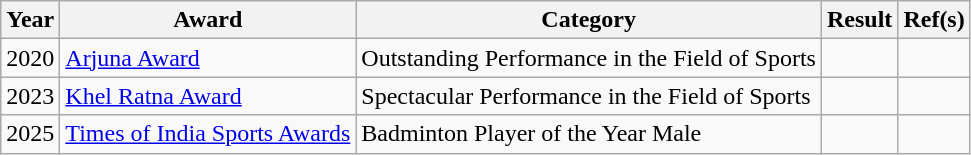<table class="wikitable plainrowheaders sortable">
<tr>
<th scope="col">Year</th>
<th scope="col">Award</th>
<th scope="col">Category</th>
<th scope="col">Result</th>
<th scope="col">Ref(s)</th>
</tr>
<tr>
<td>2020</td>
<td><a href='#'>Arjuna Award</a></td>
<td>Outstanding Performance in the Field of Sports</td>
<td></td>
<td></td>
</tr>
<tr>
<td>2023</td>
<td><a href='#'>Khel Ratna Award</a></td>
<td>Spectacular Performance in the Field of Sports</td>
<td></td>
<td></td>
</tr>
<tr>
<td>2025</td>
<td><a href='#'>Times of India Sports Awards</a></td>
<td>Badminton Player of the Year Male</td>
<td></td>
<td></td>
</tr>
</table>
